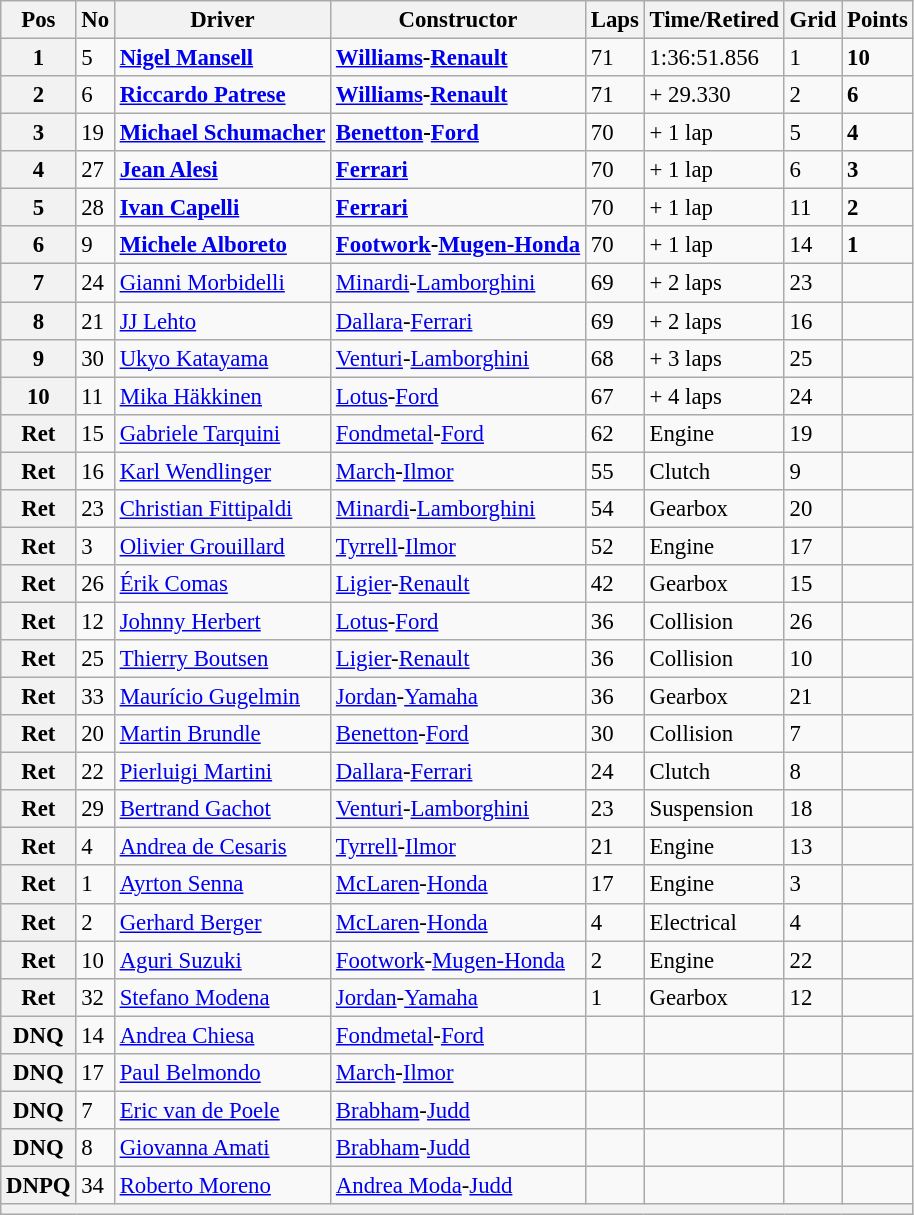<table class="wikitable" style="font-size: 95%;">
<tr>
<th>Pos</th>
<th>No</th>
<th>Driver</th>
<th>Constructor</th>
<th>Laps</th>
<th>Time/Retired</th>
<th>Grid</th>
<th>Points</th>
</tr>
<tr>
<th>1</th>
<td>5</td>
<td> <strong><a href='#'>Nigel Mansell</a></strong></td>
<td><strong><a href='#'>Williams</a>-<a href='#'>Renault</a></strong></td>
<td>71</td>
<td>1:36:51.856</td>
<td>1</td>
<td><strong>10</strong></td>
</tr>
<tr>
<th>2</th>
<td>6</td>
<td> <strong><a href='#'>Riccardo Patrese</a></strong></td>
<td><strong><a href='#'>Williams</a>-<a href='#'>Renault</a></strong></td>
<td>71</td>
<td>+ 29.330</td>
<td>2</td>
<td><strong>6</strong></td>
</tr>
<tr>
<th>3</th>
<td>19</td>
<td> <strong><a href='#'>Michael Schumacher</a></strong></td>
<td><strong><a href='#'>Benetton</a>-<a href='#'>Ford</a></strong></td>
<td>70</td>
<td>+ 1 lap</td>
<td>5</td>
<td><strong>4</strong></td>
</tr>
<tr>
<th>4</th>
<td>27</td>
<td> <strong><a href='#'>Jean Alesi</a></strong></td>
<td><strong><a href='#'>Ferrari</a></strong></td>
<td>70</td>
<td>+ 1 lap</td>
<td>6</td>
<td><strong>3</strong></td>
</tr>
<tr>
<th>5</th>
<td>28</td>
<td> <strong><a href='#'>Ivan Capelli</a></strong></td>
<td><strong><a href='#'>Ferrari</a></strong></td>
<td>70</td>
<td>+ 1 lap</td>
<td>11</td>
<td><strong>2</strong></td>
</tr>
<tr>
<th>6</th>
<td>9</td>
<td> <strong><a href='#'>Michele Alboreto</a></strong></td>
<td><strong><a href='#'>Footwork</a>-<a href='#'>Mugen-Honda</a></strong></td>
<td>70</td>
<td>+ 1 lap</td>
<td>14</td>
<td><strong>1</strong></td>
</tr>
<tr>
<th>7</th>
<td>24</td>
<td> <a href='#'>Gianni Morbidelli</a></td>
<td><a href='#'>Minardi</a>-<a href='#'>Lamborghini</a></td>
<td>69</td>
<td>+ 2 laps</td>
<td>23</td>
<td></td>
</tr>
<tr>
<th>8</th>
<td>21</td>
<td> <a href='#'>JJ Lehto</a></td>
<td><a href='#'>Dallara</a>-<a href='#'>Ferrari</a></td>
<td>69</td>
<td>+ 2 laps</td>
<td>16</td>
<td></td>
</tr>
<tr>
<th>9</th>
<td>30</td>
<td> <a href='#'>Ukyo Katayama</a></td>
<td><a href='#'>Venturi</a>-<a href='#'>Lamborghini</a></td>
<td>68</td>
<td>+ 3 laps</td>
<td>25</td>
<td></td>
</tr>
<tr>
<th>10</th>
<td>11</td>
<td> <a href='#'>Mika Häkkinen</a></td>
<td><a href='#'>Lotus</a>-<a href='#'>Ford</a></td>
<td>67</td>
<td>+ 4 laps</td>
<td>24</td>
<td></td>
</tr>
<tr>
<th>Ret</th>
<td>15</td>
<td> <a href='#'>Gabriele Tarquini</a></td>
<td><a href='#'>Fondmetal</a>-<a href='#'>Ford</a></td>
<td>62</td>
<td>Engine</td>
<td>19</td>
<td></td>
</tr>
<tr>
<th>Ret</th>
<td>16</td>
<td> <a href='#'>Karl Wendlinger</a></td>
<td><a href='#'>March</a>-<a href='#'>Ilmor</a></td>
<td>55</td>
<td>Clutch</td>
<td>9</td>
<td></td>
</tr>
<tr>
<th>Ret</th>
<td>23</td>
<td> <a href='#'>Christian Fittipaldi</a></td>
<td><a href='#'>Minardi</a>-<a href='#'>Lamborghini</a></td>
<td>54</td>
<td>Gearbox</td>
<td>20</td>
<td></td>
</tr>
<tr>
<th>Ret</th>
<td>3</td>
<td> <a href='#'>Olivier Grouillard</a></td>
<td><a href='#'>Tyrrell</a>-<a href='#'>Ilmor</a></td>
<td>52</td>
<td>Engine</td>
<td>17</td>
<td></td>
</tr>
<tr>
<th>Ret</th>
<td>26</td>
<td> <a href='#'>Érik Comas</a></td>
<td><a href='#'>Ligier</a>-<a href='#'>Renault</a></td>
<td>42</td>
<td>Gearbox</td>
<td>15</td>
<td></td>
</tr>
<tr>
<th>Ret</th>
<td>12</td>
<td> <a href='#'>Johnny Herbert</a></td>
<td><a href='#'>Lotus</a>-<a href='#'>Ford</a></td>
<td>36</td>
<td>Collision</td>
<td>26</td>
<td></td>
</tr>
<tr>
<th>Ret</th>
<td>25</td>
<td> <a href='#'>Thierry Boutsen</a></td>
<td><a href='#'>Ligier</a>-<a href='#'>Renault</a></td>
<td>36</td>
<td>Collision</td>
<td>10</td>
<td></td>
</tr>
<tr>
<th>Ret</th>
<td>33</td>
<td> <a href='#'>Maurício Gugelmin</a></td>
<td><a href='#'>Jordan</a>-<a href='#'>Yamaha</a></td>
<td>36</td>
<td>Gearbox</td>
<td>21</td>
<td></td>
</tr>
<tr>
<th>Ret</th>
<td>20</td>
<td> <a href='#'>Martin Brundle</a></td>
<td><a href='#'>Benetton</a>-<a href='#'>Ford</a></td>
<td>30</td>
<td>Collision</td>
<td>7</td>
<td></td>
</tr>
<tr>
<th>Ret</th>
<td>22</td>
<td> <a href='#'>Pierluigi Martini</a></td>
<td><a href='#'>Dallara</a>-<a href='#'>Ferrari</a></td>
<td>24</td>
<td>Clutch</td>
<td>8</td>
<td></td>
</tr>
<tr>
<th>Ret</th>
<td>29</td>
<td> <a href='#'>Bertrand Gachot</a></td>
<td><a href='#'>Venturi</a>-<a href='#'>Lamborghini</a></td>
<td>23</td>
<td>Suspension</td>
<td>18</td>
<td></td>
</tr>
<tr>
<th>Ret</th>
<td>4</td>
<td> <a href='#'>Andrea de Cesaris</a></td>
<td><a href='#'>Tyrrell</a>-<a href='#'>Ilmor</a></td>
<td>21</td>
<td>Engine</td>
<td>13</td>
<td></td>
</tr>
<tr>
<th>Ret</th>
<td>1</td>
<td> <a href='#'>Ayrton Senna</a></td>
<td><a href='#'>McLaren</a>-<a href='#'>Honda</a></td>
<td>17</td>
<td>Engine</td>
<td>3</td>
<td></td>
</tr>
<tr>
<th>Ret</th>
<td>2</td>
<td> <a href='#'>Gerhard Berger</a></td>
<td><a href='#'>McLaren</a>-<a href='#'>Honda</a></td>
<td>4</td>
<td>Electrical</td>
<td>4</td>
<td></td>
</tr>
<tr>
<th>Ret</th>
<td>10</td>
<td> <a href='#'>Aguri Suzuki</a></td>
<td><a href='#'>Footwork</a>-<a href='#'>Mugen-Honda</a></td>
<td>2</td>
<td>Engine</td>
<td>22</td>
<td></td>
</tr>
<tr>
<th>Ret</th>
<td>32</td>
<td> <a href='#'>Stefano Modena</a></td>
<td><a href='#'>Jordan</a>-<a href='#'>Yamaha</a></td>
<td>1</td>
<td>Gearbox</td>
<td>12</td>
<td></td>
</tr>
<tr>
<th>DNQ</th>
<td>14</td>
<td> <a href='#'>Andrea Chiesa</a></td>
<td><a href='#'>Fondmetal</a>-<a href='#'>Ford</a></td>
<td></td>
<td></td>
<td></td>
<td></td>
</tr>
<tr>
<th>DNQ</th>
<td>17</td>
<td> <a href='#'>Paul Belmondo</a></td>
<td><a href='#'>March</a>-<a href='#'>Ilmor</a></td>
<td></td>
<td></td>
<td></td>
<td></td>
</tr>
<tr>
<th>DNQ</th>
<td>7</td>
<td> <a href='#'>Eric van de Poele</a></td>
<td><a href='#'>Brabham</a>-<a href='#'>Judd</a></td>
<td></td>
<td></td>
<td></td>
<td></td>
</tr>
<tr>
<th>DNQ</th>
<td>8</td>
<td> <a href='#'>Giovanna Amati</a></td>
<td><a href='#'>Brabham</a>-<a href='#'>Judd</a></td>
<td></td>
<td></td>
<td></td>
<td></td>
</tr>
<tr>
<th>DNPQ</th>
<td>34</td>
<td> <a href='#'>Roberto Moreno</a></td>
<td><a href='#'>Andrea Moda</a>-<a href='#'>Judd</a></td>
<td></td>
<td></td>
<td></td>
<td></td>
</tr>
<tr>
<th colspan="8"></th>
</tr>
</table>
